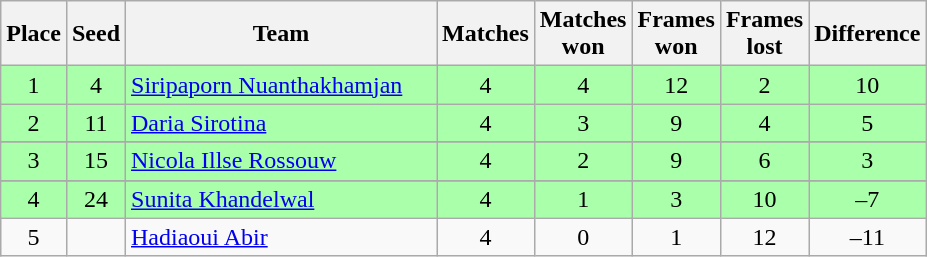<table class="wikitable" style="text-align: center;">
<tr>
<th width=20>Place</th>
<th width=20>Seed</th>
<th width=200>Team</th>
<th width=20>Matches</th>
<th width=20>Matches won</th>
<th width=20>Frames won</th>
<th width=20>Frames lost</th>
<th width=20>Difference</th>
</tr>
<tr style="background:#aaffaa;">
<td>1</td>
<td>4</td>
<td style="text-align:left;"> <a href='#'>Siripaporn Nuanthakhamjan</a></td>
<td>4</td>
<td>4</td>
<td>12</td>
<td>2</td>
<td>10</td>
</tr>
<tr style="background:#aaffaa;">
<td>2</td>
<td>11</td>
<td style="text-align:left;"> <a href='#'>Daria Sirotina</a></td>
<td>4</td>
<td>3</td>
<td>9</td>
<td>4</td>
<td>5</td>
</tr>
<tr>
</tr>
<tr style="background:#aaffaa;">
<td>3</td>
<td>15</td>
<td style="text-align:left;"> <a href='#'>Nicola Illse Rossouw</a></td>
<td>4</td>
<td>2</td>
<td>9</td>
<td>6</td>
<td>3</td>
</tr>
<tr>
</tr>
<tr style="background:#aaffaa;">
<td>4</td>
<td>24</td>
<td style="text-align:left;"> <a href='#'>Sunita Khandelwal</a></td>
<td>4</td>
<td>1</td>
<td>3</td>
<td>10</td>
<td>–7</td>
</tr>
<tr>
<td>5</td>
<td></td>
<td style="text-align:left;"> <a href='#'>Hadiaoui Abir</a></td>
<td>4</td>
<td>0</td>
<td>1</td>
<td>12</td>
<td>–11</td>
</tr>
</table>
